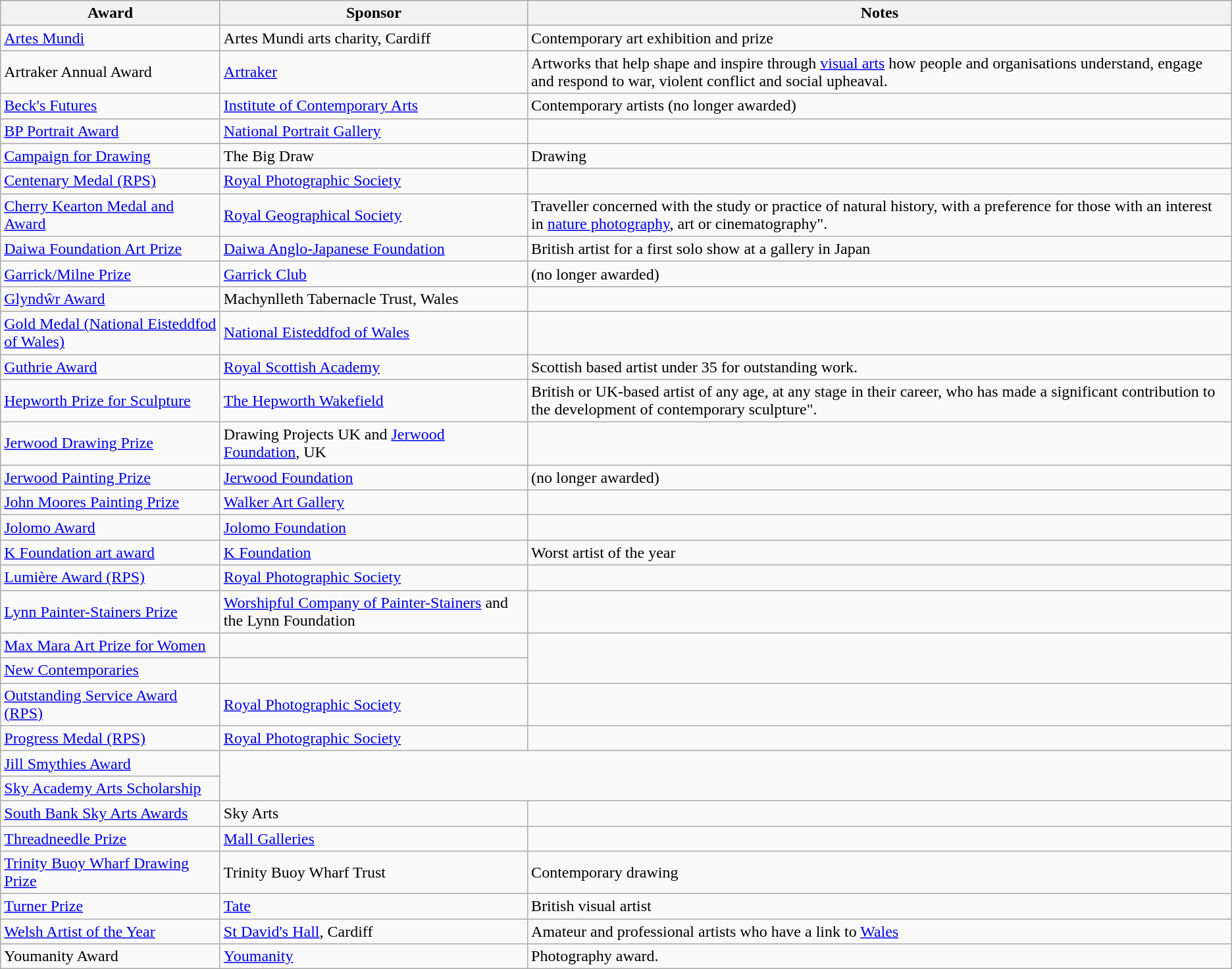<table Class="wikitable sortable">
<tr>
<th>Award</th>
<th>Sponsor</th>
<th>Notes</th>
</tr>
<tr>
<td><a href='#'>Artes Mundi</a></td>
<td>Artes Mundi arts charity, Cardiff</td>
<td>Contemporary art exhibition and prize</td>
</tr>
<tr>
<td>Artraker Annual Award</td>
<td><a href='#'>Artraker</a></td>
<td>Artworks that help shape and inspire through <a href='#'>visual arts</a> how people and organisations understand, engage and respond to war, violent conflict and social upheaval.</td>
</tr>
<tr>
<td><a href='#'>Beck's Futures</a></td>
<td><a href='#'>Institute of Contemporary Arts</a></td>
<td>Contemporary artists (no longer awarded)</td>
</tr>
<tr>
<td><a href='#'>BP Portrait Award</a></td>
<td><a href='#'>National Portrait Gallery</a></td>
<td></td>
</tr>
<tr>
<td><a href='#'>Campaign for Drawing</a></td>
<td>The Big Draw</td>
<td>Drawing</td>
</tr>
<tr>
<td><a href='#'>Centenary Medal (RPS)</a></td>
<td><a href='#'>Royal Photographic Society</a></td>
<td></td>
</tr>
<tr>
<td><a href='#'>Cherry Kearton Medal and Award</a></td>
<td><a href='#'>Royal Geographical Society</a></td>
<td>Traveller concerned with the study or practice of natural history, with a preference for those with an interest in <a href='#'>nature photography</a>, art or cinematography".</td>
</tr>
<tr>
<td><a href='#'>Daiwa Foundation Art Prize</a></td>
<td><a href='#'>Daiwa Anglo-Japanese Foundation</a></td>
<td>British artist for a first solo show at a gallery in Japan</td>
</tr>
<tr>
<td><a href='#'>Garrick/Milne Prize</a></td>
<td><a href='#'>Garrick Club</a></td>
<td>(no longer awarded)</td>
</tr>
<tr>
<td><a href='#'>Glyndŵr Award</a></td>
<td>Machynlleth Tabernacle Trust, Wales</td>
<td></td>
</tr>
<tr>
<td><a href='#'>Gold Medal (National Eisteddfod of Wales)</a></td>
<td><a href='#'>National Eisteddfod of Wales</a></td>
<td></td>
</tr>
<tr>
<td><a href='#'>Guthrie Award</a></td>
<td><a href='#'>Royal Scottish Academy</a></td>
<td>Scottish based artist under 35 for outstanding work.</td>
</tr>
<tr>
<td><a href='#'>Hepworth Prize for Sculpture</a></td>
<td><a href='#'>The Hepworth Wakefield</a></td>
<td>British or UK-based artist of any age, at any stage in their career, who has made a significant contribution to the development of contemporary sculpture".</td>
</tr>
<tr>
<td><a href='#'>Jerwood Drawing Prize</a></td>
<td>Drawing Projects UK and <a href='#'>Jerwood Foundation</a>, UK</td>
<td></td>
</tr>
<tr>
<td><a href='#'>Jerwood Painting Prize</a></td>
<td><a href='#'>Jerwood Foundation</a></td>
<td>(no longer awarded)</td>
</tr>
<tr>
<td><a href='#'>John Moores Painting Prize</a></td>
<td><a href='#'>Walker Art Gallery</a></td>
<td></td>
</tr>
<tr>
<td><a href='#'>Jolomo Award</a></td>
<td><a href='#'>Jolomo Foundation</a></td>
<td></td>
</tr>
<tr>
<td><a href='#'>K Foundation art award</a></td>
<td><a href='#'>K Foundation</a></td>
<td>Worst artist of the year</td>
</tr>
<tr>
<td><a href='#'>Lumière Award (RPS)</a></td>
<td><a href='#'>Royal Photographic Society</a></td>
<td></td>
</tr>
<tr>
<td><a href='#'>Lynn Painter-Stainers Prize</a></td>
<td><a href='#'>Worshipful Company of Painter-Stainers</a> and the Lynn Foundation</td>
<td></td>
</tr>
<tr>
<td><a href='#'>Max Mara Art Prize for Women</a></td>
<td></td>
</tr>
<tr>
<td><a href='#'>New Contemporaries</a></td>
<td></td>
</tr>
<tr>
<td><a href='#'>Outstanding Service Award (RPS)</a></td>
<td><a href='#'>Royal Photographic Society</a></td>
<td></td>
</tr>
<tr>
<td><a href='#'>Progress Medal (RPS)</a></td>
<td><a href='#'>Royal Photographic Society</a></td>
<td></td>
</tr>
<tr>
<td><a href='#'>Jill Smythies Award</a></td>
</tr>
<tr>
<td><a href='#'>Sky Academy Arts Scholarship</a></td>
</tr>
<tr>
<td><a href='#'>South Bank Sky Arts Awards</a></td>
<td>Sky Arts</td>
<td></td>
</tr>
<tr>
<td><a href='#'>Threadneedle Prize</a></td>
<td><a href='#'>Mall Galleries</a></td>
<td></td>
</tr>
<tr>
<td><a href='#'>Trinity Buoy Wharf Drawing Prize</a></td>
<td>Trinity Buoy Wharf Trust</td>
<td>Contemporary drawing</td>
</tr>
<tr>
<td><a href='#'>Turner Prize</a></td>
<td><a href='#'>Tate</a></td>
<td>British visual artist</td>
</tr>
<tr>
<td><a href='#'>Welsh Artist of the Year</a></td>
<td><a href='#'>St David's Hall</a>, Cardiff</td>
<td>Amateur and professional artists who have a link to <a href='#'>Wales</a></td>
</tr>
<tr>
<td>Youmanity Award</td>
<td><a href='#'>Youmanity</a></td>
<td>Photography award.</td>
</tr>
</table>
